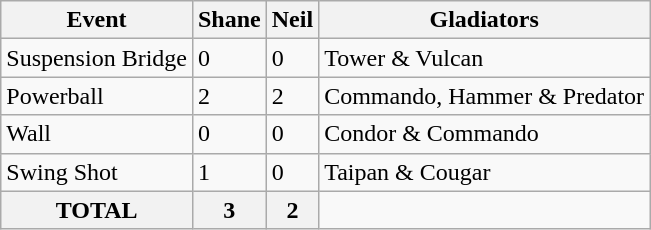<table class="wikitable">
<tr>
<th>Event</th>
<th>Shane</th>
<th>Neil</th>
<th>Gladiators</th>
</tr>
<tr>
<td>Suspension Bridge</td>
<td>0</td>
<td>0</td>
<td>Tower & Vulcan</td>
</tr>
<tr>
<td>Powerball</td>
<td>2</td>
<td>2</td>
<td>Commando, Hammer & Predator</td>
</tr>
<tr>
<td>Wall</td>
<td>0</td>
<td>0</td>
<td>Condor & Commando</td>
</tr>
<tr>
<td>Swing Shot</td>
<td>1</td>
<td>0</td>
<td>Taipan & Cougar</td>
</tr>
<tr>
<th>TOTAL</th>
<th>3</th>
<th>2</th>
</tr>
</table>
